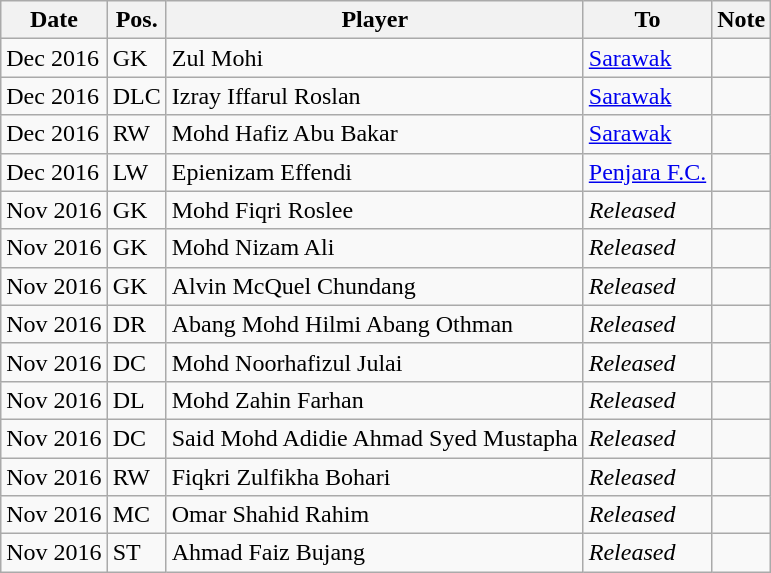<table class="wikitable sortable">
<tr>
<th>Date</th>
<th>Pos.</th>
<th>Player</th>
<th>To</th>
<th>Note</th>
</tr>
<tr>
<td>Dec 2016</td>
<td>GK</td>
<td> Zul Mohi</td>
<td> <a href='#'>Sarawak</a></td>
<td></td>
</tr>
<tr>
<td>Dec 2016</td>
<td>DLC</td>
<td> Izray Iffarul Roslan</td>
<td> <a href='#'>Sarawak</a></td>
<td></td>
</tr>
<tr>
<td>Dec 2016</td>
<td>RW</td>
<td> Mohd Hafiz Abu Bakar</td>
<td> <a href='#'>Sarawak</a></td>
<td></td>
</tr>
<tr>
<td>Dec 2016</td>
<td>LW</td>
<td> Epienizam Effendi</td>
<td> <a href='#'>Penjara F.C.</a></td>
<td></td>
</tr>
<tr>
<td>Nov 2016</td>
<td>GK</td>
<td> Mohd Fiqri Roslee</td>
<td><em>Released</em></td>
<td></td>
</tr>
<tr>
<td>Nov 2016</td>
<td>GK</td>
<td> Mohd Nizam Ali</td>
<td><em>Released</em></td>
<td></td>
</tr>
<tr>
<td>Nov 2016</td>
<td>GK</td>
<td> Alvin McQuel Chundang</td>
<td><em>Released</em></td>
<td></td>
</tr>
<tr>
<td>Nov 2016</td>
<td>DR</td>
<td> Abang Mohd Hilmi Abang Othman</td>
<td><em>Released</em></td>
<td></td>
</tr>
<tr>
<td>Nov 2016</td>
<td>DC</td>
<td> Mohd Noorhafizul Julai</td>
<td><em>Released</em></td>
<td></td>
</tr>
<tr>
<td>Nov 2016</td>
<td>DL</td>
<td> Mohd Zahin Farhan</td>
<td><em>Released</em></td>
<td></td>
</tr>
<tr>
<td>Nov 2016</td>
<td>DC</td>
<td> Said Mohd Adidie Ahmad Syed Mustapha</td>
<td><em>Released</em></td>
<td></td>
</tr>
<tr>
<td>Nov 2016</td>
<td>RW</td>
<td> Fiqkri Zulfikha Bohari</td>
<td><em>Released</em></td>
<td></td>
</tr>
<tr>
<td>Nov 2016</td>
<td>MC</td>
<td> Omar Shahid Rahim</td>
<td><em>Released</em></td>
<td></td>
</tr>
<tr>
<td>Nov 2016</td>
<td>ST</td>
<td> Ahmad Faiz Bujang</td>
<td><em>Released</em></td>
<td></td>
</tr>
</table>
